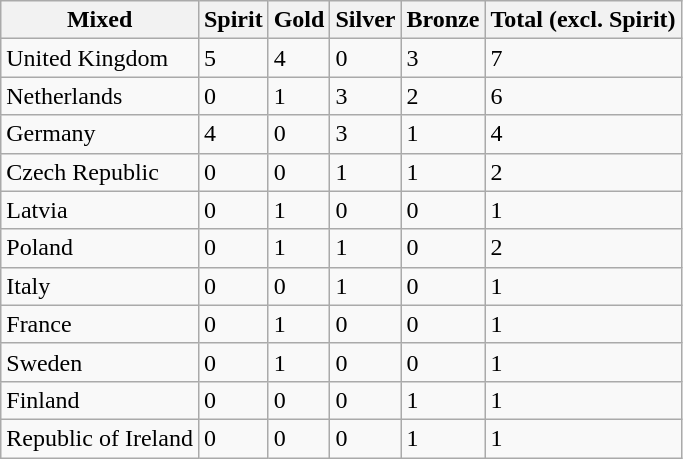<table class="wikitable sortable">
<tr>
<th>Mixed</th>
<th>Spirit</th>
<th>Gold</th>
<th>Silver</th>
<th>Bronze</th>
<th>Total (excl. Spirit)</th>
</tr>
<tr>
<td>United Kingdom</td>
<td>5</td>
<td>4</td>
<td>0</td>
<td>3</td>
<td>7</td>
</tr>
<tr>
<td>Netherlands</td>
<td>0</td>
<td>1</td>
<td>3</td>
<td>2</td>
<td>6</td>
</tr>
<tr>
<td>Germany</td>
<td>4</td>
<td>0</td>
<td>3</td>
<td>1</td>
<td>4</td>
</tr>
<tr>
<td>Czech Republic</td>
<td>0</td>
<td>0</td>
<td>1</td>
<td>1</td>
<td>2</td>
</tr>
<tr>
<td>Latvia</td>
<td>0</td>
<td>1</td>
<td>0</td>
<td>0</td>
<td>1</td>
</tr>
<tr>
<td>Poland</td>
<td>0</td>
<td>1</td>
<td>1</td>
<td>0</td>
<td>2</td>
</tr>
<tr>
<td>Italy</td>
<td>0</td>
<td>0</td>
<td>1</td>
<td>0</td>
<td>1</td>
</tr>
<tr>
<td>France</td>
<td>0</td>
<td>1</td>
<td>0</td>
<td>0</td>
<td>1</td>
</tr>
<tr>
<td>Sweden</td>
<td>0</td>
<td>1</td>
<td>0</td>
<td>0</td>
<td>1</td>
</tr>
<tr>
<td>Finland</td>
<td>0</td>
<td>0</td>
<td>0</td>
<td>1</td>
<td>1</td>
</tr>
<tr>
<td>Republic of Ireland</td>
<td>0</td>
<td>0</td>
<td>0</td>
<td>1</td>
<td>1</td>
</tr>
</table>
